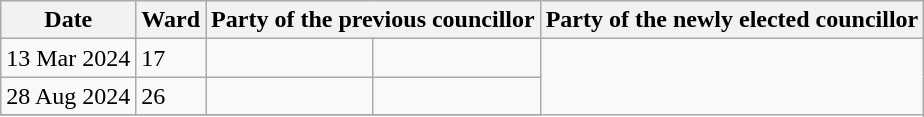<table class="wikitable">
<tr>
<th>Date</th>
<th>Ward</th>
<th colspan=2>Party of the previous councillor</th>
<th colspan=2>Party of the newly elected councillor</th>
</tr>
<tr>
<td>13 Mar 2024</td>
<td>17</td>
<td></td>
<td></td>
</tr>
<tr>
<td>28 Aug 2024</td>
<td>26</td>
<td></td>
<td></td>
</tr>
<tr>
</tr>
</table>
